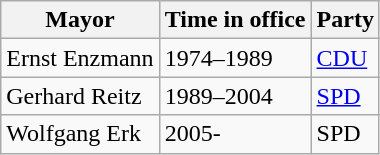<table class="wikitable">
<tr>
<th>Mayor</th>
<th>Time in office</th>
<th>Party</th>
</tr>
<tr>
<td>Ernst Enzmann</td>
<td>1974–1989</td>
<td><a href='#'>CDU</a></td>
</tr>
<tr>
<td>Gerhard Reitz</td>
<td>1989–2004</td>
<td><a href='#'>SPD</a></td>
</tr>
<tr>
<td>Wolfgang Erk</td>
<td>2005-</td>
<td>SPD</td>
</tr>
</table>
